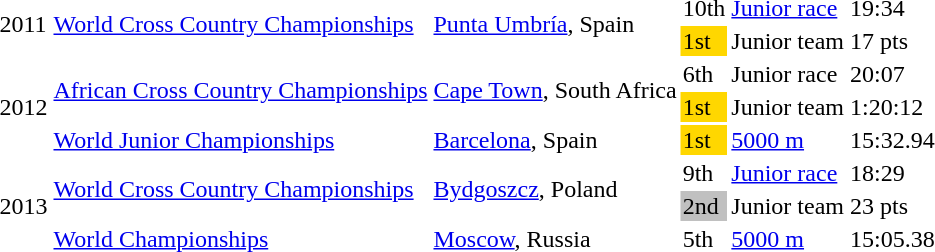<table>
<tr>
<td rowspan=2>2011</td>
<td rowspan=2><a href='#'>World Cross Country Championships</a></td>
<td rowspan=2><a href='#'>Punta Umbría</a>, Spain</td>
<td>10th</td>
<td><a href='#'>Junior race</a></td>
<td>19:34</td>
</tr>
<tr>
<td bgcolor=gold>1st</td>
<td>Junior team</td>
<td>17 pts</td>
</tr>
<tr>
<td rowspan=3>2012</td>
<td rowspan=2><a href='#'>African Cross Country Championships</a></td>
<td rowspan=2><a href='#'>Cape Town</a>, South Africa</td>
<td>6th</td>
<td>Junior race</td>
<td>20:07</td>
</tr>
<tr>
<td bgcolor=gold>1st</td>
<td>Junior team</td>
<td>1:20:12</td>
</tr>
<tr>
<td><a href='#'>World Junior Championships</a></td>
<td><a href='#'>Barcelona</a>, Spain</td>
<td bgcolor=gold>1st</td>
<td><a href='#'>5000 m</a></td>
<td>15:32.94</td>
</tr>
<tr>
<td rowspan=3>2013</td>
<td rowspan=2><a href='#'>World Cross Country Championships</a></td>
<td rowspan=2><a href='#'>Bydgoszcz</a>, Poland</td>
<td>9th</td>
<td><a href='#'>Junior race</a></td>
<td>18:29</td>
</tr>
<tr>
<td bgcolor=silver>2nd</td>
<td>Junior team</td>
<td>23 pts</td>
</tr>
<tr>
<td><a href='#'>World Championships</a></td>
<td><a href='#'>Moscow</a>, Russia</td>
<td>5th</td>
<td><a href='#'>5000 m</a></td>
<td>15:05.38</td>
</tr>
</table>
